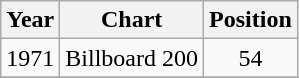<table class="wikitable">
<tr>
<th>Year</th>
<th>Chart</th>
<th>Position</th>
</tr>
<tr>
<td>1971</td>
<td>Billboard 200</td>
<td align="center">54</td>
</tr>
<tr>
</tr>
</table>
